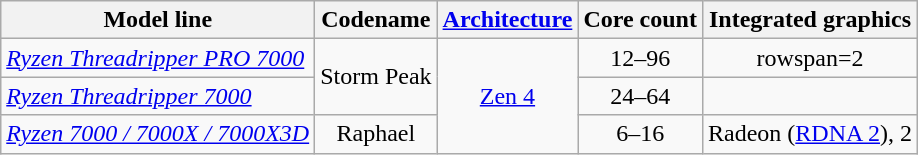<table class="wikitable" style="text-align: center;">
<tr>
<th>Model line</th>
<th>Codename</th>
<th><a href='#'>Architecture</a></th>
<th>Core count</th>
<th>Integrated graphics</th>
</tr>
<tr>
<td style="text-align: left;"><a href='#'><em>Ryzen Threadripper PRO 7000</em></a></td>
<td rowspan=2>Storm Peak</td>
<td rowspan=3><a href='#'>Zen 4</a></td>
<td>12–96</td>
<td>rowspan=2 </td>
</tr>
<tr>
<td style="text-align: left;"><a href='#'><em>Ryzen Threadripper 7000</em></a></td>
<td>24–64</td>
</tr>
<tr>
<td style="text-align: left;"><a href='#'><em>Ryzen 7000 / 7000X / 7000X3D</em></a></td>
<td>Raphael</td>
<td>6–16</td>
<td>Radeon (<a href='#'>RDNA 2</a>), 2 </td>
</tr>
</table>
